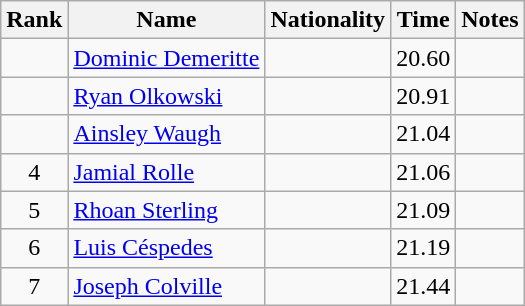<table class="wikitable sortable" style="text-align:center">
<tr>
<th>Rank</th>
<th>Name</th>
<th>Nationality</th>
<th>Time</th>
<th>Notes</th>
</tr>
<tr>
<td align=center></td>
<td align=left><a href='#'>Dominic Demeritte</a></td>
<td align=left></td>
<td>20.60</td>
<td></td>
</tr>
<tr>
<td align=center></td>
<td align=left><a href='#'>Ryan Olkowski</a></td>
<td align=left></td>
<td>20.91</td>
<td></td>
</tr>
<tr>
<td align=center></td>
<td align=left><a href='#'>Ainsley Waugh</a></td>
<td align=left></td>
<td>21.04</td>
<td></td>
</tr>
<tr>
<td align=center>4</td>
<td align=left><a href='#'>Jamial Rolle</a></td>
<td align=left></td>
<td>21.06</td>
<td></td>
</tr>
<tr>
<td align=center>5</td>
<td align=left><a href='#'>Rhoan Sterling</a></td>
<td align=left></td>
<td>21.09</td>
<td></td>
</tr>
<tr>
<td align=center>6</td>
<td align=left><a href='#'>Luis Céspedes</a></td>
<td align=left></td>
<td>21.19</td>
<td></td>
</tr>
<tr>
<td align=center>7</td>
<td align=left><a href='#'>Joseph Colville</a></td>
<td align=left></td>
<td>21.44</td>
<td></td>
</tr>
</table>
